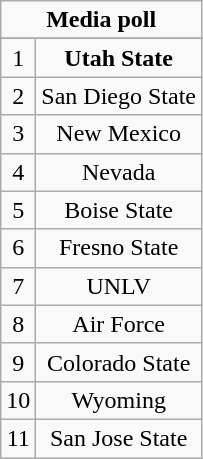<table class="wikitable">
<tr align="center">
<td align="center" Colspan="3"><strong>Media poll</strong></td>
</tr>
<tr align="center">
</tr>
<tr align="center">
<td>1</td>
<td><strong>Utah State</strong></td>
</tr>
<tr align="center">
<td>2</td>
<td>San Diego State</td>
</tr>
<tr align="center">
<td>3</td>
<td>New Mexico</td>
</tr>
<tr align="center">
<td>4</td>
<td>Nevada</td>
</tr>
<tr align="center">
<td>5</td>
<td>Boise State</td>
</tr>
<tr align="center">
<td>6</td>
<td>Fresno State</td>
</tr>
<tr align="center">
<td>7</td>
<td>UNLV</td>
</tr>
<tr align="center">
<td>8</td>
<td>Air Force</td>
</tr>
<tr align="center">
<td>9</td>
<td>Colorado State</td>
</tr>
<tr align="center">
<td>10</td>
<td>Wyoming</td>
</tr>
<tr align="center">
<td>11</td>
<td>San Jose State</td>
</tr>
</table>
